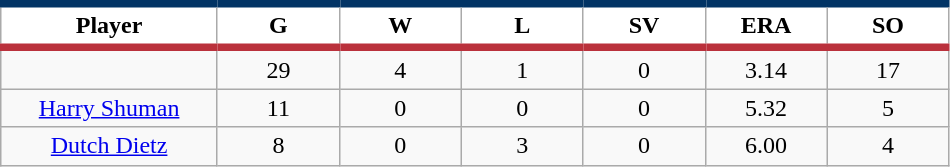<table class="wikitable sortable">
<tr>
<th style="background:#FFFFFF; border-top:#023465 5px solid; border-bottom:#ba313c 5px solid;" width="16%">Player</th>
<th style="background:#FFFFFF; border-top:#023465 5px solid; border-bottom:#ba313c 5px solid;" width="9%">G</th>
<th style="background:#FFFFFF; border-top:#023465 5px solid; border-bottom:#ba313c 5px solid;" width="9%">W</th>
<th style="background:#FFFFFF; border-top:#023465 5px solid; border-bottom:#ba313c 5px solid;" width="9%">L</th>
<th style="background:#FFFFFF; border-top:#023465 5px solid; border-bottom:#ba313c 5px solid;" width="9%">SV</th>
<th style="background:#FFFFFF; border-top:#023465 5px solid; border-bottom:#ba313c 5px solid;" width="9%">ERA</th>
<th style="background:#FFFFFF; border-top:#023465 5px solid; border-bottom:#ba313c 5px solid;" width="9%">SO</th>
</tr>
<tr align="center">
<td></td>
<td>29</td>
<td>4</td>
<td>1</td>
<td>0</td>
<td>3.14</td>
<td>17</td>
</tr>
<tr align="center">
<td><a href='#'>Harry Shuman</a></td>
<td>11</td>
<td>0</td>
<td>0</td>
<td>0</td>
<td>5.32</td>
<td>5</td>
</tr>
<tr align="center">
<td><a href='#'>Dutch Dietz</a></td>
<td>8</td>
<td>0</td>
<td>3</td>
<td>0</td>
<td>6.00</td>
<td>4</td>
</tr>
</table>
